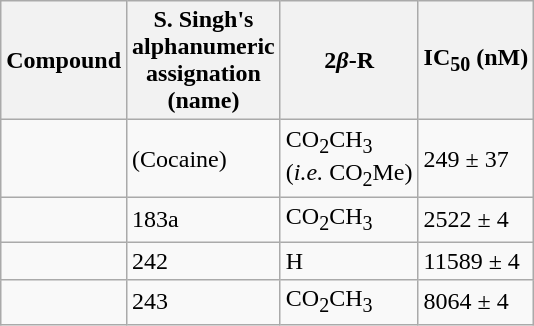<table class="wikitable sortable">
<tr>
<th>Compound</th>
<th>S. Singh's<br>alphanumeric<br>assignation<br>(name)</th>
<th>2<em>β</em>-R</th>
<th>IC<sub>50</sub> (nM)</th>
</tr>
<tr>
<td></td>
<td>(Cocaine)</td>
<td>CO<sub>2</sub>CH<sub>3</sub><br>(<em>i.e.</em> CO<sub>2</sub>Me)</td>
<td>249 ± 37</td>
</tr>
<tr>
<td></td>
<td>183a</td>
<td>CO<sub>2</sub>CH<sub>3</sub></td>
<td>2522 ± 4</td>
</tr>
<tr>
<td></td>
<td>242</td>
<td>H</td>
<td>11589 ± 4</td>
</tr>
<tr>
<td></td>
<td>243</td>
<td>CO<sub>2</sub>CH<sub>3</sub></td>
<td>8064 ± 4</td>
</tr>
</table>
